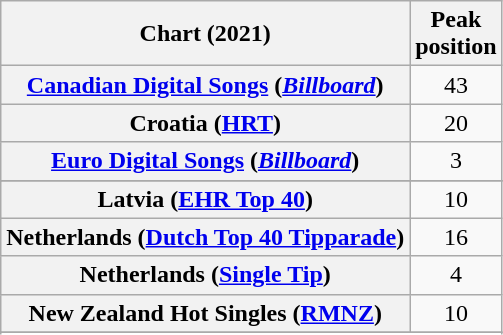<table class="wikitable sortable plainrowheaders" style="text-align:center">
<tr>
<th scope="col">Chart (2021)</th>
<th scope="col">Peak<br>position</th>
</tr>
<tr>
<th scope="row"><a href='#'>Canadian Digital Songs</a> (<em><a href='#'>Billboard</a></em>)</th>
<td>43</td>
</tr>
<tr>
<th scope="row">Croatia (<a href='#'>HRT</a>)</th>
<td>20</td>
</tr>
<tr>
<th scope="row"><a href='#'>Euro Digital Songs</a> (<em><a href='#'>Billboard</a></em>)</th>
<td>3</td>
</tr>
<tr>
</tr>
<tr>
</tr>
<tr>
</tr>
<tr>
<th scope="row">Latvia (<a href='#'>EHR Top 40</a>)</th>
<td>10</td>
</tr>
<tr>
<th scope="row">Netherlands (<a href='#'>Dutch Top 40 Tipparade</a>)</th>
<td>16</td>
</tr>
<tr>
<th scope="row">Netherlands (<a href='#'>Single Tip</a>)</th>
<td>4</td>
</tr>
<tr>
<th scope="row">New Zealand Hot Singles (<a href='#'>RMNZ</a>)</th>
<td>10</td>
</tr>
<tr>
</tr>
<tr>
</tr>
</table>
